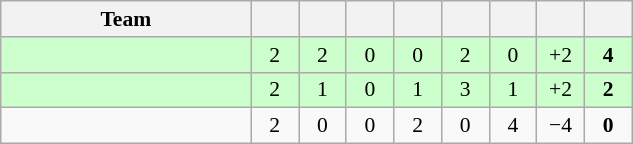<table class="wikitable" style="text-align: center; font-size:90% ">
<tr>
<th width=160>Team</th>
<th width=25></th>
<th width=25></th>
<th width=25></th>
<th width=25></th>
<th width=25></th>
<th width=25></th>
<th width=25></th>
<th width=25></th>
</tr>
<tr bgcolor=ccffcc>
<td align=left></td>
<td>2</td>
<td>2</td>
<td>0</td>
<td>0</td>
<td>2</td>
<td>0</td>
<td>+2</td>
<td><strong>4</strong></td>
</tr>
<tr bgcolor=ccffcc>
<td align=left></td>
<td>2</td>
<td>1</td>
<td>0</td>
<td>1</td>
<td>3</td>
<td>1</td>
<td>+2</td>
<td><strong>2</strong></td>
</tr>
<tr>
<td align=left></td>
<td>2</td>
<td>0</td>
<td>0</td>
<td>2</td>
<td>0</td>
<td>4</td>
<td>−4</td>
<td><strong>0</strong></td>
</tr>
</table>
